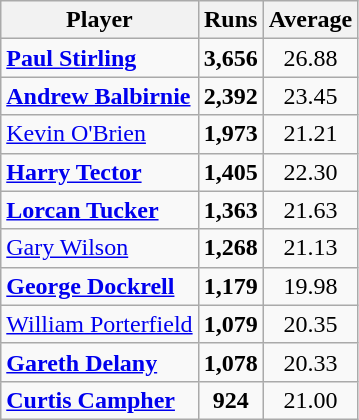<table class="wikitable sortable" style="text-align:center;">
<tr>
<th class="unsortable">Player</th>
<th>Runs</th>
<th>Average</th>
</tr>
<tr>
<td align="left"><strong><a href='#'>Paul Stirling</a></strong></td>
<td><strong>3,656</strong></td>
<td>26.88</td>
</tr>
<tr>
<td align="left"><strong><a href='#'>Andrew Balbirnie</a></strong></td>
<td><strong>2,392</strong></td>
<td>23.45</td>
</tr>
<tr>
<td align="left"><a href='#'>Kevin O'Brien</a></td>
<td><strong>1,973</strong></td>
<td>21.21</td>
</tr>
<tr>
<td align="left"><strong><a href='#'>Harry Tector</a></strong></td>
<td><strong>1,405</strong></td>
<td>22.30</td>
</tr>
<tr>
<td align="left"><strong><a href='#'>Lorcan Tucker</a></strong></td>
<td><strong>1,363</strong></td>
<td>21.63</td>
</tr>
<tr>
<td align="left"><a href='#'>Gary Wilson</a></td>
<td><strong>1,268</strong></td>
<td>21.13</td>
</tr>
<tr>
<td align="left"><strong><a href='#'>George Dockrell</a></strong></td>
<td><strong>1,179</strong></td>
<td>19.98</td>
</tr>
<tr>
<td align="left"><a href='#'>William Porterfield</a></td>
<td><strong>1,079</strong></td>
<td>20.35</td>
</tr>
<tr>
<td align="left"><strong><a href='#'>Gareth Delany</a></strong></td>
<td><strong>1,078</strong></td>
<td>20.33</td>
</tr>
<tr>
<td align="left"><strong><a href='#'>Curtis Campher</a></strong></td>
<td><strong>924</strong></td>
<td>21.00</td>
</tr>
</table>
